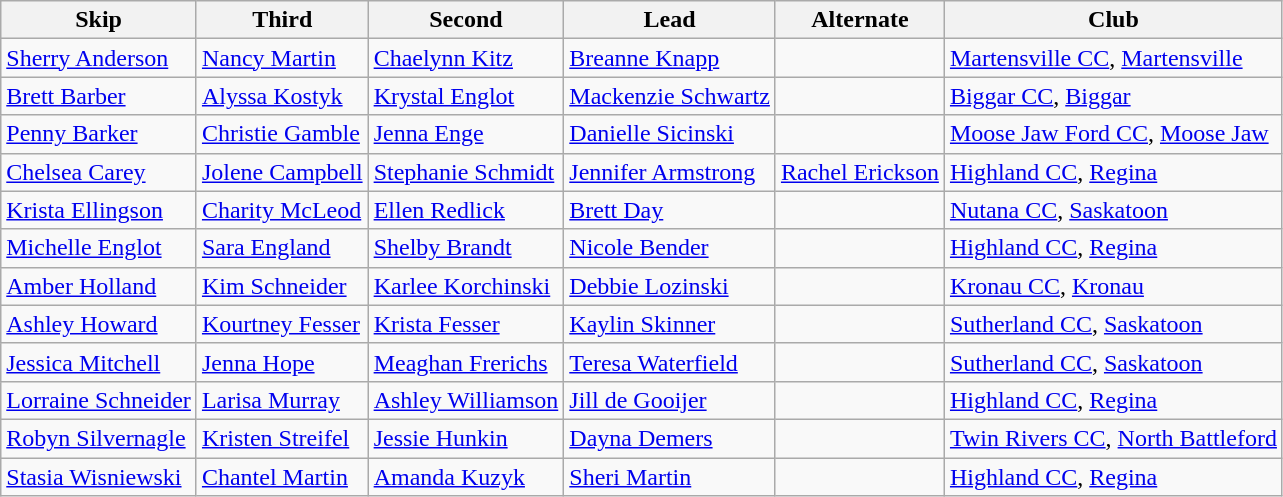<table class="wikitable">
<tr>
<th scope="col">Skip</th>
<th scope="col">Third</th>
<th scope="col">Second</th>
<th scope="col">Lead</th>
<th scope="col">Alternate</th>
<th scope="col">Club</th>
</tr>
<tr>
<td><a href='#'>Sherry Anderson</a></td>
<td><a href='#'>Nancy Martin</a></td>
<td><a href='#'>Chaelynn Kitz</a></td>
<td><a href='#'>Breanne Knapp</a></td>
<td></td>
<td><a href='#'>Martensville CC</a>, <a href='#'>Martensville</a></td>
</tr>
<tr>
<td><a href='#'>Brett Barber</a></td>
<td><a href='#'>Alyssa Kostyk</a></td>
<td><a href='#'>Krystal Englot</a></td>
<td><a href='#'>Mackenzie Schwartz</a></td>
<td></td>
<td><a href='#'>Biggar CC</a>, <a href='#'>Biggar</a></td>
</tr>
<tr>
<td><a href='#'>Penny Barker</a></td>
<td><a href='#'>Christie Gamble</a></td>
<td><a href='#'>Jenna Enge</a></td>
<td><a href='#'>Danielle Sicinski</a></td>
<td></td>
<td><a href='#'>Moose Jaw Ford CC</a>, <a href='#'>Moose Jaw</a></td>
</tr>
<tr>
<td><a href='#'>Chelsea Carey</a></td>
<td><a href='#'>Jolene Campbell</a></td>
<td><a href='#'>Stephanie Schmidt</a></td>
<td><a href='#'>Jennifer Armstrong</a></td>
<td><a href='#'>Rachel Erickson</a></td>
<td><a href='#'>Highland CC</a>, <a href='#'>Regina</a></td>
</tr>
<tr>
<td><a href='#'>Krista Ellingson</a></td>
<td><a href='#'>Charity McLeod</a></td>
<td><a href='#'>Ellen Redlick</a></td>
<td><a href='#'>Brett Day</a></td>
<td></td>
<td><a href='#'>Nutana CC</a>, <a href='#'>Saskatoon</a></td>
</tr>
<tr>
<td><a href='#'>Michelle Englot</a></td>
<td><a href='#'>Sara England</a></td>
<td><a href='#'>Shelby Brandt</a></td>
<td><a href='#'>Nicole Bender</a></td>
<td></td>
<td><a href='#'>Highland CC</a>, <a href='#'>Regina</a></td>
</tr>
<tr>
<td><a href='#'>Amber Holland</a></td>
<td><a href='#'>Kim Schneider</a></td>
<td><a href='#'>Karlee Korchinski</a></td>
<td><a href='#'>Debbie Lozinski</a></td>
<td></td>
<td><a href='#'>Kronau CC</a>, <a href='#'>Kronau</a></td>
</tr>
<tr>
<td><a href='#'>Ashley Howard</a></td>
<td><a href='#'>Kourtney Fesser</a></td>
<td><a href='#'>Krista Fesser</a></td>
<td><a href='#'>Kaylin Skinner</a></td>
<td></td>
<td><a href='#'>Sutherland CC</a>, <a href='#'>Saskatoon</a></td>
</tr>
<tr>
<td><a href='#'>Jessica Mitchell</a></td>
<td><a href='#'>Jenna Hope</a></td>
<td><a href='#'>Meaghan Frerichs</a></td>
<td><a href='#'>Teresa Waterfield</a></td>
<td></td>
<td><a href='#'>Sutherland CC</a>, <a href='#'>Saskatoon</a></td>
</tr>
<tr>
<td><a href='#'>Lorraine Schneider</a></td>
<td><a href='#'>Larisa Murray</a></td>
<td><a href='#'>Ashley Williamson</a></td>
<td><a href='#'>Jill de Gooijer</a></td>
<td></td>
<td><a href='#'>Highland CC</a>, <a href='#'>Regina</a></td>
</tr>
<tr>
<td><a href='#'>Robyn Silvernagle</a></td>
<td><a href='#'>Kristen Streifel</a></td>
<td><a href='#'>Jessie Hunkin</a></td>
<td><a href='#'>Dayna Demers</a></td>
<td></td>
<td><a href='#'>Twin Rivers CC</a>, <a href='#'>North Battleford</a></td>
</tr>
<tr>
<td><a href='#'>Stasia Wisniewski</a></td>
<td><a href='#'>Chantel Martin</a></td>
<td><a href='#'>Amanda Kuzyk</a></td>
<td><a href='#'>Sheri Martin</a></td>
<td></td>
<td><a href='#'>Highland CC</a>, <a href='#'>Regina</a></td>
</tr>
</table>
